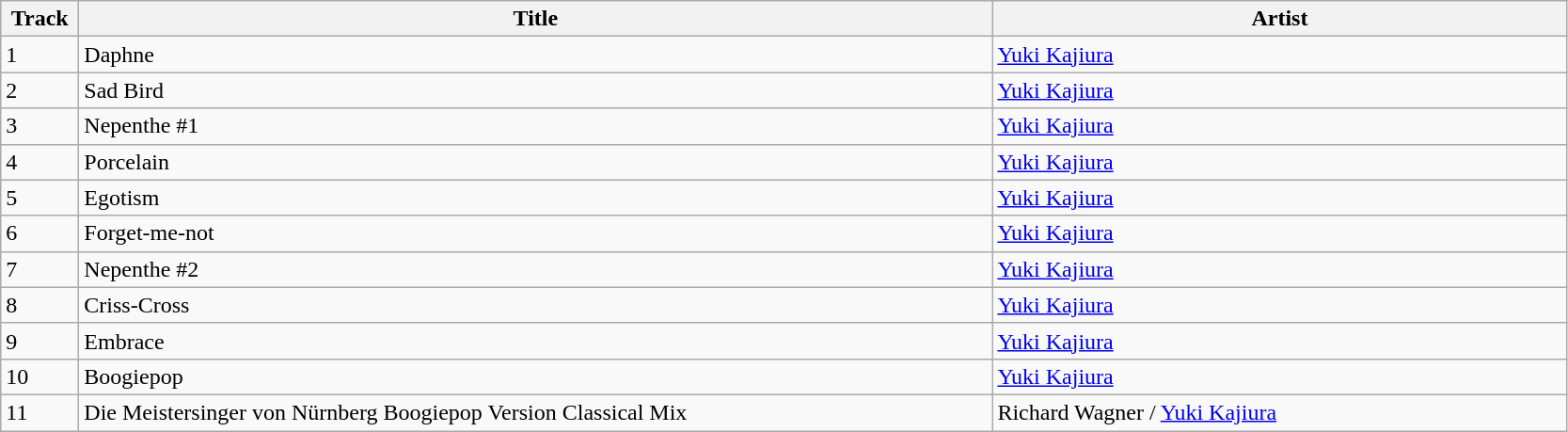<table class="wikitable">
<tr>
<th style="width:3em;">Track</th>
<th style="width:40em;">Title</th>
<th style="width:25em;">Artist</th>
</tr>
<tr>
<td>1</td>
<td>Daphne</td>
<td><a href='#'>Yuki Kajiura</a></td>
</tr>
<tr>
<td>2</td>
<td>Sad Bird</td>
<td><a href='#'>Yuki Kajiura</a></td>
</tr>
<tr>
<td>3</td>
<td>Nepenthe #1</td>
<td><a href='#'>Yuki Kajiura</a></td>
</tr>
<tr>
<td>4</td>
<td>Porcelain</td>
<td><a href='#'>Yuki Kajiura</a></td>
</tr>
<tr>
<td>5</td>
<td>Egotism</td>
<td><a href='#'>Yuki Kajiura</a></td>
</tr>
<tr>
<td>6</td>
<td>Forget-me-not</td>
<td><a href='#'>Yuki Kajiura</a></td>
</tr>
<tr>
<td>7</td>
<td>Nepenthe #2</td>
<td><a href='#'>Yuki Kajiura</a></td>
</tr>
<tr>
<td>8</td>
<td>Criss-Cross</td>
<td><a href='#'>Yuki Kajiura</a></td>
</tr>
<tr>
<td>9</td>
<td>Embrace</td>
<td><a href='#'>Yuki Kajiura</a></td>
</tr>
<tr>
<td>10</td>
<td>Boogiepop</td>
<td><a href='#'>Yuki Kajiura</a></td>
</tr>
<tr>
<td>11</td>
<td>Die Meistersinger von Nürnberg Boogiepop Version Classical Mix</td>
<td>Richard Wagner / <a href='#'>Yuki Kajiura</a></td>
</tr>
</table>
